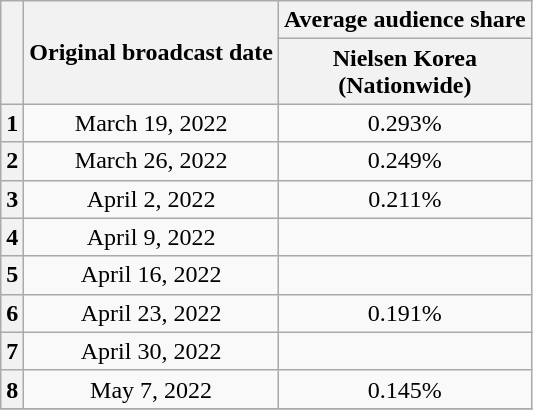<table class=wikitable style="text-align:center">
<tr>
<th scope="col" rowspan="2"></th>
<th scope="col" rowspan="2">Original broadcast date</th>
<th scope="col">Average audience share</th>
</tr>
<tr>
<th scope="col">Nielsen Korea<br>(Nationwide)</th>
</tr>
<tr>
<th scope="col">1</th>
<td>March 19, 2022</td>
<td>0.293% </td>
</tr>
<tr>
<th scope="col">2</th>
<td>March 26, 2022</td>
<td>0.249% </td>
</tr>
<tr>
<th scope="col">3</th>
<td>April 2, 2022</td>
<td>0.211% </td>
</tr>
<tr>
<th scope="col">4</th>
<td>April 9, 2022</td>
<td> </td>
</tr>
<tr>
<th scope="col">5</th>
<td>April 16, 2022</td>
<td> </td>
</tr>
<tr>
<th scope="col">6</th>
<td>April 23, 2022</td>
<td>0.191% </td>
</tr>
<tr>
<th scope="col">7</th>
<td>April 30, 2022</td>
<td> </td>
</tr>
<tr>
<th scope="col">8</th>
<td>May 7, 2022</td>
<td>0.145% </td>
</tr>
<tr>
</tr>
</table>
